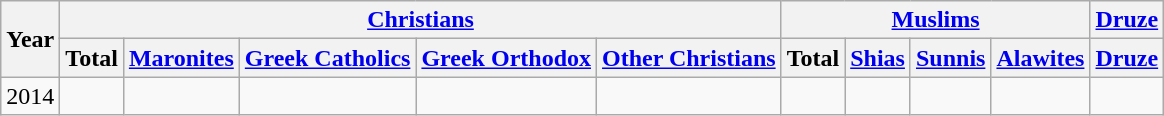<table class="wikitable">
<tr>
<th rowspan="2">Year</th>
<th colspan="5"><a href='#'>Christians</a></th>
<th colspan="4"><a href='#'>Muslims</a></th>
<th colspan="1"><a href='#'>Druze</a></th>
</tr>
<tr>
<th>Total</th>
<th><a href='#'>Maronites</a></th>
<th><a href='#'>Greek Catholics</a></th>
<th><a href='#'>Greek Orthodox</a></th>
<th><a href='#'>Other Christians</a></th>
<th>Total</th>
<th><a href='#'>Shias</a></th>
<th><a href='#'>Sunnis</a></th>
<th><a href='#'>Alawites</a></th>
<th><a href='#'>Druze</a></th>
</tr>
<tr>
<td>2014</td>
<td></td>
<td></td>
<td></td>
<td></td>
<td></td>
<td></td>
<td></td>
<td></td>
<td></td>
<td></td>
</tr>
</table>
